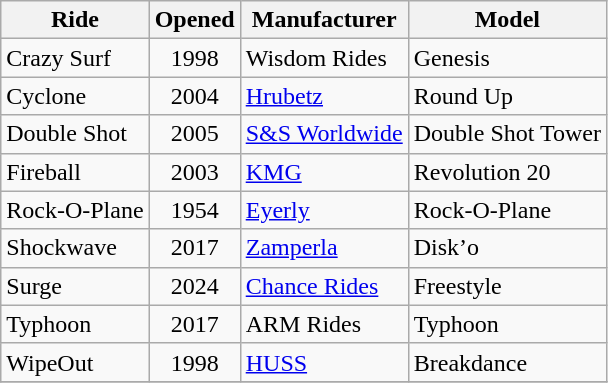<table class="wikitable sortable">
<tr>
<th>Ride</th>
<th>Opened</th>
<th>Manufacturer</th>
<th>Model</th>
</tr>
<tr>
<td>Crazy Surf</td>
<td style="text-align:center">1998</td>
<td>Wisdom Rides</td>
<td>Genesis</td>
</tr>
<tr>
<td>Cyclone</td>
<td style="text-align:center">2004</td>
<td><a href='#'>Hrubetz</a></td>
<td>Round Up</td>
</tr>
<tr>
<td>Double Shot</td>
<td style="text-align:center">2005</td>
<td><a href='#'>S&S Worldwide</a></td>
<td>Double Shot Tower</td>
</tr>
<tr>
<td>Fireball</td>
<td style="text-align:center">2003</td>
<td><a href='#'>KMG</a></td>
<td>Revolution 20</td>
</tr>
<tr>
<td>Rock-O-Plane</td>
<td style="text-align:center">1954</td>
<td><a href='#'>Eyerly</a></td>
<td>Rock-O-Plane</td>
</tr>
<tr>
<td>Shockwave</td>
<td style="text-align:center">2017</td>
<td><a href='#'>Zamperla</a></td>
<td>Disk’o</td>
</tr>
<tr>
<td>Surge</td>
<td style="text-align:center">2024</td>
<td><a href='#'>Chance Rides</a></td>
<td>Freestyle</td>
</tr>
<tr>
<td>Typhoon</td>
<td style="text-align:center">2017</td>
<td>ARM Rides</td>
<td>Typhoon</td>
</tr>
<tr>
<td>WipeOut</td>
<td style="text-align:center">1998</td>
<td><a href='#'>HUSS</a></td>
<td>Breakdance</td>
</tr>
<tr>
</tr>
</table>
